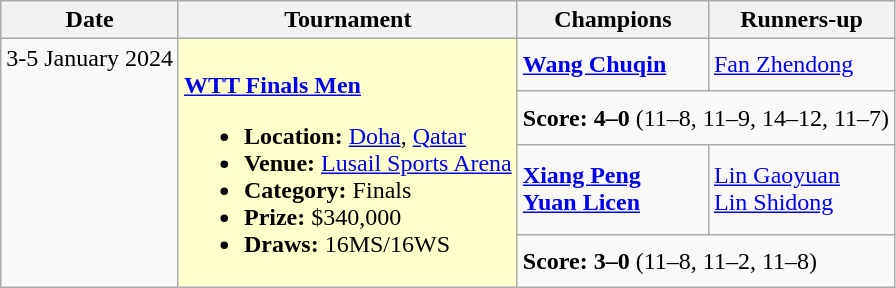<table class="wikitable">
<tr>
<th scope=col>Date</th>
<th scope=col>Tournament</th>
<th scope=col>Champions</th>
<th scope=col>Runners-up</th>
</tr>
<tr valign=top>
<td rowspan=4>3-5 January 2024</td>
<td style="background:#ffc;" rowspan="4"><br><strong><a href='#'>WTT Finals Men</a></strong><ul><li><strong>Location:</strong> <a href='#'>Doha</a>, <a href='#'>Qatar</a></li><li><strong>Venue:</strong> <a href='#'>Lusail Sports Arena</a></li><li><strong>Category:</strong> Finals</li><li><strong>Prize:</strong> $340,000</li><li><strong>Draws:</strong> 16MS/16WS</li></ul></td>
<td valign=middle><strong> <a href='#'>Wang Chuqin</a></strong></td>
<td valign=middle> <a href='#'>Fan Zhendong</a></td>
</tr>
<tr>
<td colspan=2><strong>Score: 4–0</strong> (11–8, 11–9, 14–12, 11–7)</td>
</tr>
<tr valign=middle>
<td><strong> <a href='#'>Xiang Peng</a><br> <a href='#'>Yuan Licen</a></strong></td>
<td> <a href='#'>Lin Gaoyuan</a><br> <a href='#'>Lin Shidong</a></td>
</tr>
<tr>
<td colspan=2><strong>Score: 3–0</strong> (11–8, 11–2, 11–8)</td>
</tr>
</table>
